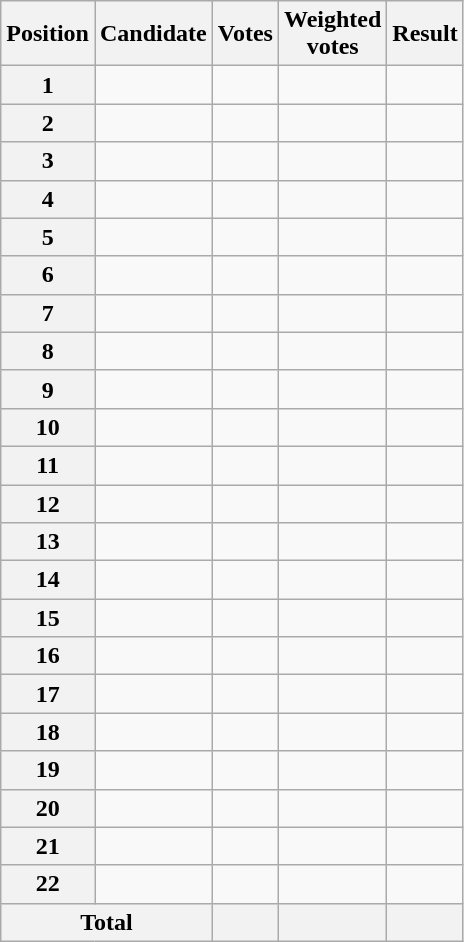<table class="wikitable sortable col3right col4right">
<tr>
<th scope="col">Position</th>
<th scope="col">Candidate</th>
<th scope="col">Votes</th>
<th scope="col">Weighted<br>votes</th>
<th scope="col">Result</th>
</tr>
<tr>
<th scope="row">1</th>
<td></td>
<td></td>
<td></td>
<td></td>
</tr>
<tr>
<th scope="row">2</th>
<td></td>
<td></td>
<td></td>
<td></td>
</tr>
<tr>
<th scope="row">3</th>
<td></td>
<td></td>
<td></td>
<td></td>
</tr>
<tr>
<th scope="row">4</th>
<td></td>
<td></td>
<td></td>
<td></td>
</tr>
<tr>
<th scope="row">5</th>
<td></td>
<td></td>
<td></td>
<td></td>
</tr>
<tr>
<th scope="row">6</th>
<td></td>
<td></td>
<td></td>
<td></td>
</tr>
<tr>
<th scope="row">7</th>
<td></td>
<td></td>
<td></td>
<td></td>
</tr>
<tr>
<th scope="row">8</th>
<td></td>
<td></td>
<td></td>
<td></td>
</tr>
<tr>
<th scope="row">9</th>
<td></td>
<td></td>
<td></td>
<td></td>
</tr>
<tr>
<th scope="row">10</th>
<td></td>
<td></td>
<td></td>
<td></td>
</tr>
<tr>
<th scope="row">11</th>
<td></td>
<td></td>
<td></td>
<td></td>
</tr>
<tr>
<th scope="row">12</th>
<td></td>
<td></td>
<td></td>
<td></td>
</tr>
<tr>
<th scope="row">13</th>
<td></td>
<td></td>
<td></td>
<td></td>
</tr>
<tr>
<th scope="row">14</th>
<td></td>
<td></td>
<td></td>
<td></td>
</tr>
<tr>
<th scope="row">15</th>
<td></td>
<td></td>
<td></td>
<td></td>
</tr>
<tr>
<th scope="row">16</th>
<td></td>
<td></td>
<td></td>
<td></td>
</tr>
<tr>
<th scope="row">17</th>
<td></td>
<td></td>
<td></td>
<td></td>
</tr>
<tr>
<th scope="row">18</th>
<td></td>
<td></td>
<td></td>
<td></td>
</tr>
<tr>
<th scope="row">19</th>
<td></td>
<td></td>
<td></td>
<td></td>
</tr>
<tr>
<th scope="row">20</th>
<td></td>
<td></td>
<td></td>
<td></td>
</tr>
<tr>
<th scope="row">21</th>
<td></td>
<td></td>
<td></td>
<td></td>
</tr>
<tr>
<th scope="row">22</th>
<td></td>
<td></td>
<td></td>
<td></td>
</tr>
<tr class="sortbottom">
<th scope="row" colspan="2">Total</th>
<th style="text-align:right"></th>
<th style="text-align:right"></th>
<th></th>
</tr>
</table>
